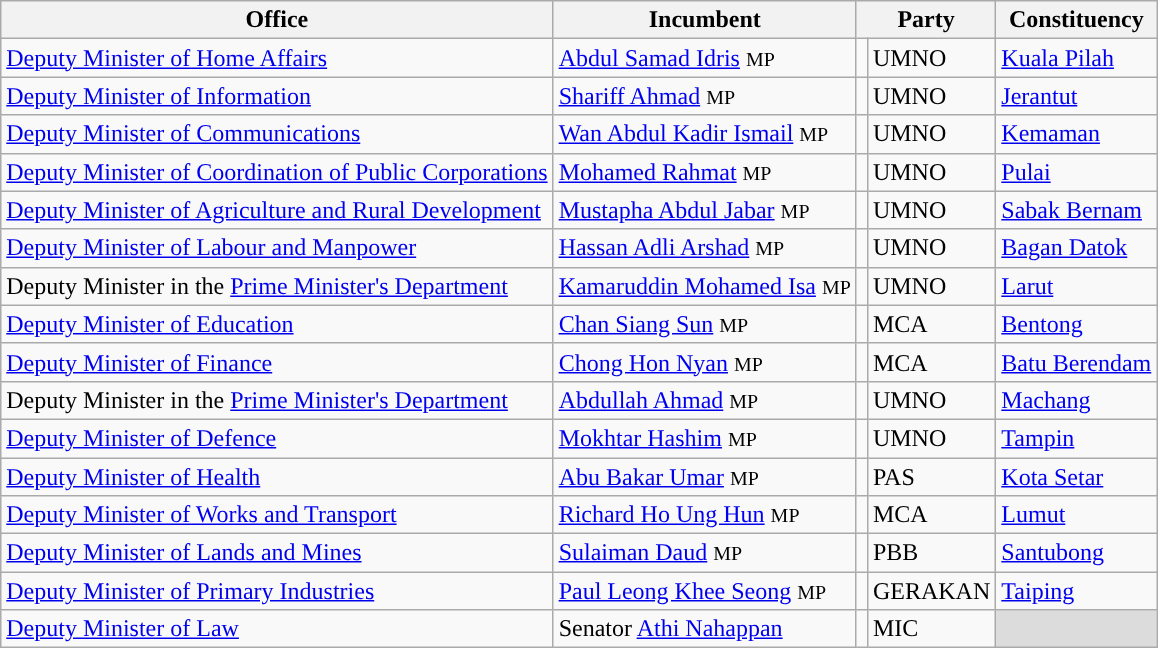<table class="sortable wikitable">
<tr>
<th>Office</th>
<th>Incumbent</th>
<th colspan=2>Party</th>
<th>Constituency</th>
</tr>
<tr>
<td><a href='#'>Deputy Minister of Home Affairs</a></td>
<td><a href='#'>Abdul Samad Idris</a> <small>MP</small></td>
<td rowspan=1></td>
<td>UMNO</td>
<td><a href='#'>Kuala Pilah</a></td>
</tr>
<tr>
<td><a href='#'>Deputy Minister of Information</a></td>
<td><a href='#'>Shariff Ahmad</a> <small>MP</small></td>
<td rowspan=1></td>
<td>UMNO</td>
<td><a href='#'>Jerantut</a></td>
</tr>
<tr>
<td><a href='#'>Deputy Minister of Communications</a></td>
<td><a href='#'>Wan Abdul Kadir Ismail</a> <small>MP</small></td>
<td rowspan=1></td>
<td>UMNO</td>
<td><a href='#'>Kemaman</a></td>
</tr>
<tr>
<td><a href='#'>Deputy Minister of Coordination of Public Corporations</a></td>
<td><a href='#'>Mohamed Rahmat</a> <small>MP</small></td>
<td rowspan=1></td>
<td>UMNO</td>
<td><a href='#'>Pulai</a></td>
</tr>
<tr>
<td><a href='#'>Deputy Minister of Agriculture and Rural Development</a></td>
<td><a href='#'>Mustapha Abdul Jabar</a> <small>MP</small></td>
<td rowspan=1></td>
<td>UMNO</td>
<td><a href='#'>Sabak Bernam</a></td>
</tr>
<tr>
<td><a href='#'>Deputy Minister of Labour and Manpower</a></td>
<td><a href='#'>Hassan Adli Arshad</a> <small>MP</small></td>
<td rowspan=1></td>
<td>UMNO</td>
<td><a href='#'>Bagan Datok</a></td>
</tr>
<tr>
<td>Deputy Minister in the <a href='#'>Prime Minister's Department</a></td>
<td><a href='#'>Kamaruddin Mohamed Isa</a> <small>MP</small></td>
<td rowspan=1></td>
<td>UMNO</td>
<td><a href='#'>Larut</a></td>
</tr>
<tr>
<td><a href='#'>Deputy Minister of Education</a></td>
<td><a href='#'>Chan Siang Sun</a> <small>MP</small></td>
<td rowspan=1></td>
<td>MCA</td>
<td><a href='#'>Bentong</a></td>
</tr>
<tr>
<td><a href='#'>Deputy Minister of Finance</a></td>
<td><a href='#'>Chong Hon Nyan</a> <small>MP</small></td>
<td rowspan=1></td>
<td>MCA</td>
<td><a href='#'>Batu Berendam</a></td>
</tr>
<tr>
<td>Deputy Minister in the <a href='#'>Prime Minister's Department</a></td>
<td><a href='#'>Abdullah Ahmad</a> <small>MP</small></td>
<td rowspan=1></td>
<td>UMNO</td>
<td><a href='#'>Machang</a></td>
</tr>
<tr>
<td><a href='#'>Deputy Minister of Defence</a></td>
<td><a href='#'>Mokhtar Hashim</a> <small>MP</small></td>
<td rowspan=1></td>
<td>UMNO</td>
<td><a href='#'>Tampin</a></td>
</tr>
<tr>
<td><a href='#'>Deputy Minister of Health</a></td>
<td><a href='#'>Abu Bakar Umar</a> <small>MP</small></td>
<td rowspan=1></td>
<td>PAS</td>
<td><a href='#'>Kota Setar</a></td>
</tr>
<tr>
<td><a href='#'>Deputy Minister of Works and Transport</a></td>
<td><a href='#'>Richard Ho Ung Hun</a> <small>MP</small></td>
<td rowspan=1></td>
<td>MCA</td>
<td><a href='#'>Lumut</a></td>
</tr>
<tr>
<td><a href='#'>Deputy Minister of Lands and Mines</a></td>
<td><a href='#'>Sulaiman Daud</a> <small>MP</small></td>
<td rowspan=1></td>
<td>PBB</td>
<td><a href='#'>Santubong</a></td>
</tr>
<tr>
<td><a href='#'>Deputy Minister of Primary Industries</a></td>
<td><a href='#'>Paul Leong Khee Seong</a> <small>MP</small></td>
<td rowspan=1></td>
<td>GERAKAN</td>
<td><a href='#'>Taiping</a></td>
</tr>
<tr>
<td><a href='#'>Deputy Minister of Law</a></td>
<td>Senator <a href='#'>Athi Nahappan</a></td>
<td rowspan=1></td>
<td>MIC</td>
<td bgcolor=dcdcdc></td>
</tr>
</table>
